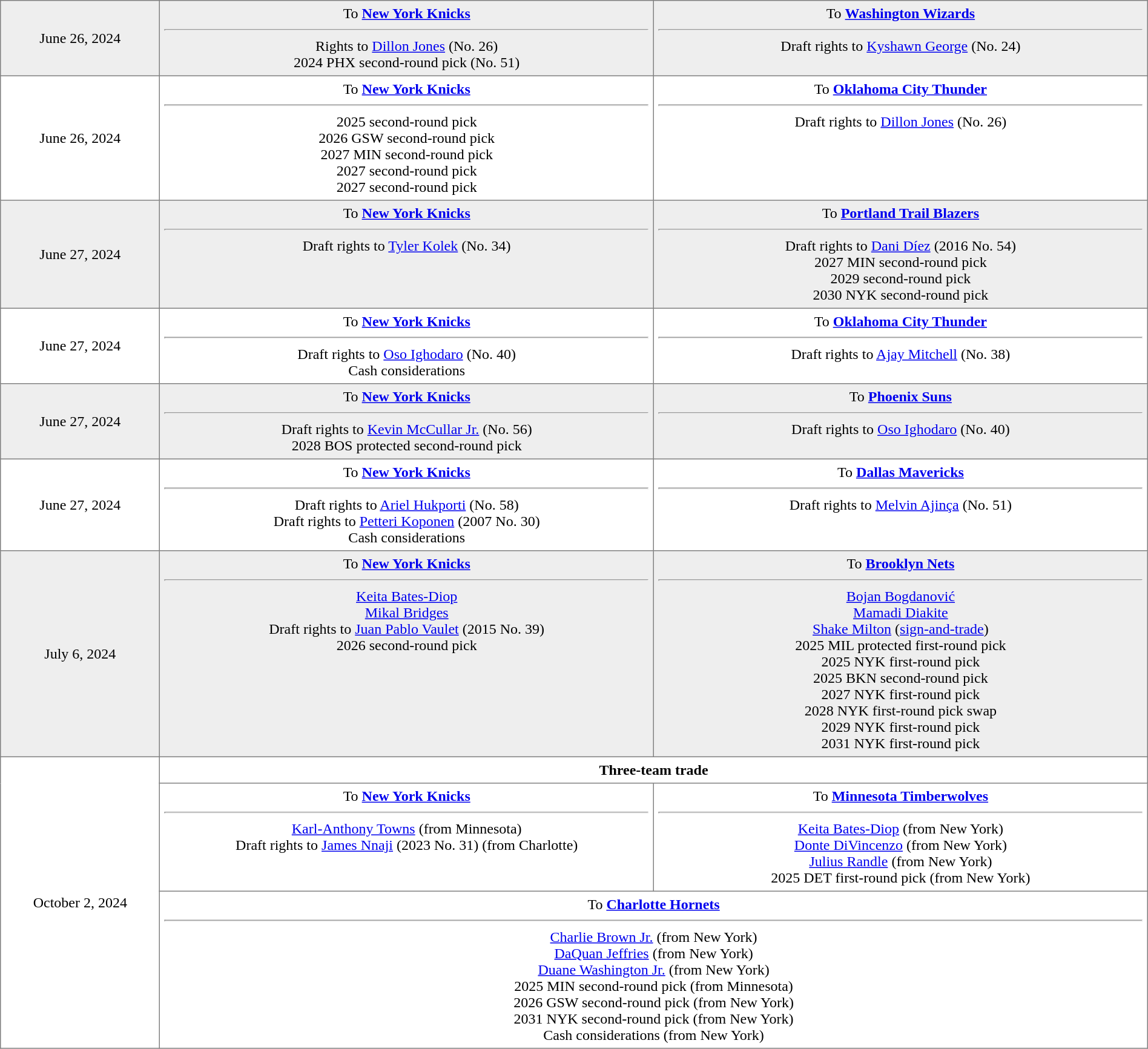<table border="1" style="border-collapse:collapse; text-align:center; width:100%;"  cellpadding="5">
<tr style="background:#eee;">
<td style="width:10%">June 26, 2024</td>
<td style="width:31%; vertical-align:top;">To <strong><a href='#'>New York Knicks</a></strong><hr>Rights to <a href='#'>Dillon Jones</a> (No. 26)<br>2024 PHX second-round pick (No. 51)</td>
<td style="width:31%; vertical-align:top;">To <strong><a href='#'>Washington Wizards</a></strong><hr>Draft rights to <a href='#'>Kyshawn George</a> (No. 24)</td>
</tr>
<tr>
<td style="width:10%">June 26, 2024</td>
<td style="width:31%; vertical-align:top;">To <strong><a href='#'>New York Knicks</a></strong><hr>2025 second-round pick<br>2026 GSW second-round pick<br>2027 MIN second-round pick<br>2027 second-round pick<br>2027 second-round pick</td>
<td style="width:31%; vertical-align:top;">To <strong><a href='#'>Oklahoma City Thunder</a></strong><hr>Draft rights to <a href='#'>Dillon Jones</a> (No. 26)</td>
</tr>
<tr style="background:#eee;">
<td style="width:10%">June 27, 2024</td>
<td style="width:31%; vertical-align:top;">To <strong><a href='#'>New York Knicks</a></strong><hr>Draft rights to <a href='#'>Tyler Kolek</a> (No. 34)</td>
<td style="width:31%; vertical-align:top;">To <strong><a href='#'>Portland Trail Blazers</a></strong><hr>Draft rights to <a href='#'>Dani Díez</a> (2016 No. 54)<br>2027 MIN second-round pick<br>2029 second-round pick<br>2030 NYK second-round pick</td>
</tr>
<tr>
<td style="width:10%">June 27, 2024</td>
<td style="width:31%; vertical-align:top;">To <strong><a href='#'>New York Knicks</a></strong><hr>Draft rights to <a href='#'>Oso Ighodaro</a> (No. 40)<br>Cash considerations</td>
<td style="width:31%; vertical-align:top;">To <strong><a href='#'>Oklahoma City Thunder</a></strong><hr>Draft rights to <a href='#'>Ajay Mitchell</a> (No. 38)</td>
</tr>
<tr style="background:#eee;">
<td style="width:10%">June 27, 2024</td>
<td style="width:31%; vertical-align:top;">To <strong><a href='#'>New York Knicks</a></strong><hr>Draft rights to <a href='#'>Kevin McCullar Jr.</a> (No. 56)<br>2028 BOS protected second-round pick</td>
<td style="width:31%; vertical-align:top;">To <strong><a href='#'>Phoenix Suns</a></strong><hr>Draft rights to <a href='#'>Oso Ighodaro</a> (No. 40)</td>
</tr>
<tr>
<td style="width:10%">June 27, 2024</td>
<td style="width:31%; vertical-align:top;">To <strong><a href='#'>New York Knicks</a></strong><hr>Draft rights to <a href='#'>Ariel Hukporti</a> (No. 58)<br>Draft rights to <a href='#'>Petteri Koponen</a> (2007 No. 30)<br>Cash considerations</td>
<td style="width:31%; vertical-align:top;">To <strong><a href='#'>Dallas Mavericks</a></strong><hr>Draft rights to <a href='#'>Melvin Ajinça</a> (No. 51)</td>
</tr>
<tr style="background:#eee;">
<td style="width:10%">July 6, 2024</td>
<td style="width:31%; vertical-align:top;">To <strong><a href='#'>New York Knicks</a></strong><hr><a href='#'>Keita Bates-Diop</a><br><a href='#'>Mikal Bridges</a><br>Draft rights to <a href='#'>Juan Pablo Vaulet</a> (2015 No. 39)<br>2026 second-round pick</td>
<td style="width:31%; vertical-align:top;">To <strong><a href='#'>Brooklyn Nets</a></strong><hr><a href='#'>Bojan Bogdanović</a><br><a href='#'>Mamadi Diakite</a><br><a href='#'>Shake Milton</a> (<a href='#'>sign-and-trade</a>)<br>2025 MIL protected first-round pick<br>2025 NYK first-round pick<br>2025 BKN second-round pick<br>2027 NYK first-round pick<br>2028 NYK first-round pick swap<br>2029 NYK first-round pick<br>2031 NYK first-round pick</td>
</tr>
<tr>
<td rowspan=3>October 2, 2024</td>
<td colspan=2><strong>Three-team trade</strong></td>
</tr>
<tr>
<td style="width:31%; vertical-align:top;">To <strong><a href='#'>New York Knicks</a></strong><hr><a href='#'>Karl-Anthony Towns</a> (from Minnesota)<br>Draft rights to <a href='#'>James Nnaji</a> (2023 No. 31) (from Charlotte)</td>
<td style="width:31%; vertical-align:top;">To <strong><a href='#'>Minnesota Timberwolves</a></strong><hr><a href='#'>Keita Bates-Diop</a> (from New York)<br><a href='#'>Donte DiVincenzo</a> (from New York)<br><a href='#'>Julius Randle</a> (from New York)<br>2025 DET first-round pick (from New York)</td>
</tr>
<tr>
<td style="width:31%; vertical-align:top;" colspan=2>To <strong><a href='#'>Charlotte Hornets</a></strong><hr><a href='#'>Charlie Brown Jr.</a> (from New York)<br><a href='#'>DaQuan Jeffries</a> (from New York)<br><a href='#'>Duane Washington Jr.</a> (from New York)<br>2025 MIN second-round pick (from Minnesota)<br>2026 GSW second-round pick (from New York)<br>2031 NYK second-round pick (from New York)<br>Cash considerations (from New York)</td>
</tr>
</table>
